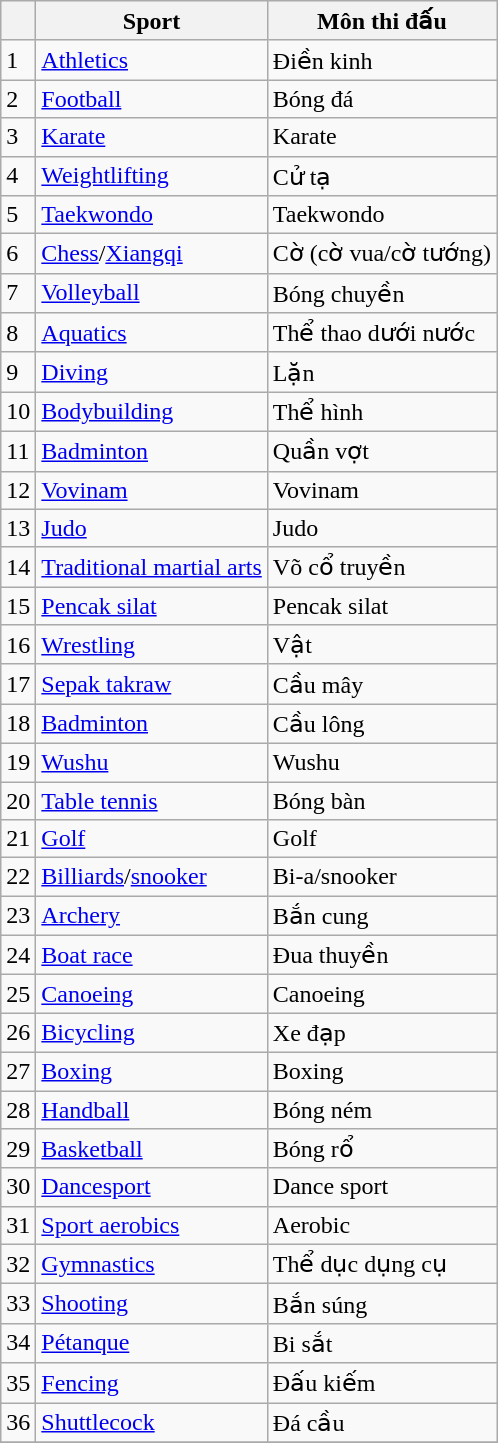<table class="wikitable">
<tr>
<th></th>
<th>Sport</th>
<th>Môn thi đấu</th>
</tr>
<tr>
<td>1</td>
<td><a href='#'>Athletics</a></td>
<td>Điền kinh</td>
</tr>
<tr>
<td>2</td>
<td><a href='#'>Football</a></td>
<td>Bóng đá</td>
</tr>
<tr>
<td>3</td>
<td><a href='#'>Karate</a></td>
<td>Karate</td>
</tr>
<tr>
<td>4</td>
<td><a href='#'>Weightlifting</a></td>
<td>Cử tạ</td>
</tr>
<tr>
<td>5</td>
<td><a href='#'>Taekwondo</a></td>
<td>Taekwondo</td>
</tr>
<tr>
<td>6</td>
<td><a href='#'>Chess</a>/<a href='#'>Xiangqi</a></td>
<td>Cờ (cờ vua/cờ tướng)</td>
</tr>
<tr>
<td>7</td>
<td><a href='#'>Volleyball</a></td>
<td>Bóng chuyền</td>
</tr>
<tr>
<td>8</td>
<td><a href='#'>Aquatics</a></td>
<td>Thể thao dưới nước</td>
</tr>
<tr>
<td>9</td>
<td><a href='#'>Diving</a></td>
<td>Lặn</td>
</tr>
<tr>
<td>10</td>
<td><a href='#'>Bodybuilding</a></td>
<td>Thể hình</td>
</tr>
<tr>
<td>11</td>
<td><a href='#'>Badminton</a></td>
<td>Quần vợt</td>
</tr>
<tr>
<td>12</td>
<td><a href='#'>Vovinam</a></td>
<td>Vovinam</td>
</tr>
<tr>
<td>13</td>
<td><a href='#'>Judo</a></td>
<td>Judo</td>
</tr>
<tr>
<td>14</td>
<td><a href='#'>Traditional martial arts</a></td>
<td>Võ cổ truyền</td>
</tr>
<tr>
<td>15</td>
<td><a href='#'>Pencak silat</a></td>
<td>Pencak silat</td>
</tr>
<tr>
<td>16</td>
<td><a href='#'>Wrestling</a></td>
<td>Vật</td>
</tr>
<tr>
<td>17</td>
<td><a href='#'>Sepak takraw</a></td>
<td>Cầu mây</td>
</tr>
<tr>
<td>18</td>
<td><a href='#'>Badminton</a></td>
<td>Cầu lông</td>
</tr>
<tr>
<td>19</td>
<td><a href='#'>Wushu</a></td>
<td>Wushu</td>
</tr>
<tr>
<td>20</td>
<td><a href='#'>Table tennis</a></td>
<td>Bóng bàn</td>
</tr>
<tr>
<td>21</td>
<td><a href='#'>Golf</a></td>
<td>Golf</td>
</tr>
<tr>
<td>22</td>
<td><a href='#'>Billiards</a>/<a href='#'>snooker</a></td>
<td>Bi-a/snooker</td>
</tr>
<tr>
<td>23</td>
<td><a href='#'>Archery</a></td>
<td>Bắn cung</td>
</tr>
<tr>
<td>24</td>
<td><a href='#'>Boat race</a></td>
<td>Đua thuyền</td>
</tr>
<tr>
<td>25</td>
<td><a href='#'>Canoeing</a></td>
<td>Canoeing</td>
</tr>
<tr>
<td>26</td>
<td><a href='#'>Bicycling</a></td>
<td>Xe đạp</td>
</tr>
<tr>
<td>27</td>
<td><a href='#'>Boxing</a></td>
<td>Boxing</td>
</tr>
<tr>
<td>28</td>
<td><a href='#'>Handball</a></td>
<td>Bóng ném</td>
</tr>
<tr>
<td>29</td>
<td><a href='#'>Basketball</a></td>
<td>Bóng rổ</td>
</tr>
<tr>
<td>30</td>
<td><a href='#'>Dancesport</a></td>
<td>Dance sport</td>
</tr>
<tr>
<td>31</td>
<td><a href='#'>Sport aerobics</a></td>
<td>Aerobic</td>
</tr>
<tr>
<td>32</td>
<td><a href='#'>Gymnastics</a></td>
<td>Thể dục dụng cụ</td>
</tr>
<tr>
<td>33</td>
<td><a href='#'>Shooting</a></td>
<td>Bắn súng</td>
</tr>
<tr>
<td>34</td>
<td><a href='#'>Pétanque</a></td>
<td>Bi sắt</td>
</tr>
<tr>
<td>35</td>
<td><a href='#'>Fencing</a></td>
<td>Đấu kiếm</td>
</tr>
<tr>
<td>36</td>
<td><a href='#'>Shuttlecock</a></td>
<td>Đá cầu</td>
</tr>
<tr>
</tr>
</table>
